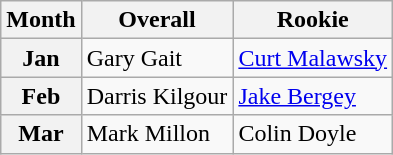<table class="wikitable">
<tr>
<th>Month</th>
<th>Overall</th>
<th>Rookie</th>
</tr>
<tr>
<th>Jan</th>
<td>Gary Gait</td>
<td><a href='#'>Curt Malawsky</a></td>
</tr>
<tr>
<th>Feb</th>
<td>Darris Kilgour</td>
<td><a href='#'>Jake Bergey</a></td>
</tr>
<tr>
<th>Mar</th>
<td>Mark Millon</td>
<td>Colin Doyle</td>
</tr>
</table>
